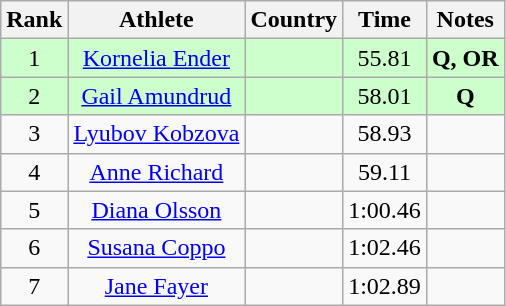<table class="wikitable sortable" style="text-align:center">
<tr>
<th>Rank</th>
<th>Athlete</th>
<th>Country</th>
<th>Time</th>
<th>Notes</th>
</tr>
<tr bgcolor=ccffcc>
<td>1</td>
<td><a href='#'>Kornelia Ender</a></td>
<td align=left></td>
<td>55.81</td>
<td><strong>Q, OR </strong></td>
</tr>
<tr bgcolor=ccffcc>
<td>2</td>
<td><a href='#'>Gail Amundrud</a></td>
<td align=left></td>
<td>58.01</td>
<td><strong>Q </strong></td>
</tr>
<tr>
<td>3</td>
<td><a href='#'>Lyubov Kobzova</a></td>
<td align=left></td>
<td>58.93</td>
<td><strong> </strong></td>
</tr>
<tr>
<td>4</td>
<td><a href='#'>Anne Richard</a></td>
<td align=left></td>
<td>59.11</td>
<td><strong> </strong></td>
</tr>
<tr>
<td>5</td>
<td><a href='#'>Diana Olsson</a></td>
<td align=left></td>
<td>1:00.46</td>
<td><strong> </strong></td>
</tr>
<tr>
<td>6</td>
<td><a href='#'>Susana Coppo</a></td>
<td align=left></td>
<td>1:02.46</td>
<td><strong> </strong></td>
</tr>
<tr>
<td>7</td>
<td><a href='#'>Jane Fayer</a></td>
<td align=left></td>
<td>1:02.89</td>
<td><strong> </strong></td>
</tr>
</table>
